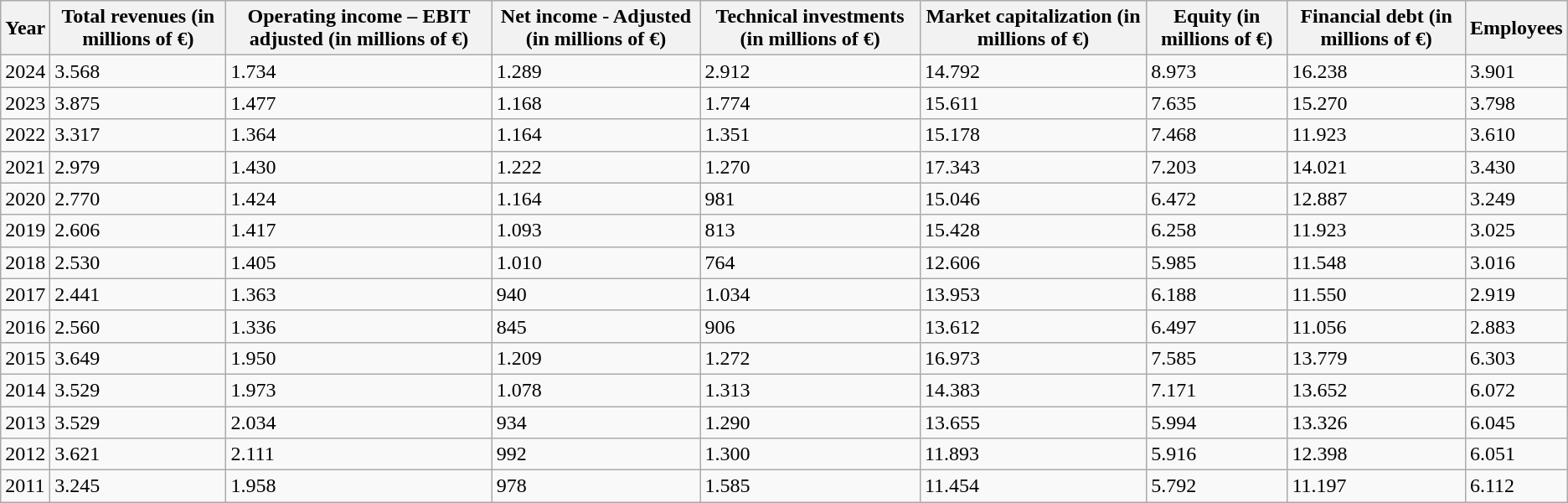<table class="wikitable">
<tr>
<th>Year</th>
<th>Total revenues (in millions of €)</th>
<th>Operating income – EBIT adjusted (in millions of €)</th>
<th>Net income - Adjusted (in millions of €)</th>
<th>Technical investments (in millions of €)</th>
<th>Market capitalization (in millions of €)</th>
<th>Equity (in millions of €)</th>
<th>Financial debt (in millions of €)</th>
<th>Employees</th>
</tr>
<tr>
<td>2024</td>
<td>3.568</td>
<td>1.734</td>
<td>1.289</td>
<td>2.912</td>
<td>14.792</td>
<td>8.973</td>
<td>16.238</td>
<td>3.901</td>
</tr>
<tr>
<td>2023</td>
<td>3.875</td>
<td>1.477</td>
<td>1.168</td>
<td>1.774</td>
<td>15.611</td>
<td>7.635</td>
<td>15.270</td>
<td>3.798</td>
</tr>
<tr>
<td>2022</td>
<td>3.317</td>
<td>1.364</td>
<td>1.164</td>
<td>1.351</td>
<td>15.178</td>
<td>7.468</td>
<td>11.923</td>
<td>3.610</td>
</tr>
<tr>
<td>2021</td>
<td>2.979</td>
<td>1.430</td>
<td>1.222</td>
<td>1.270</td>
<td>17.343</td>
<td>7.203</td>
<td>14.021</td>
<td>3.430</td>
</tr>
<tr>
<td>2020</td>
<td>2.770</td>
<td>1.424</td>
<td>1.164</td>
<td>981</td>
<td>15.046</td>
<td>6.472</td>
<td>12.887</td>
<td>3.249</td>
</tr>
<tr>
<td>2019</td>
<td>2.606</td>
<td>1.417</td>
<td>1.093</td>
<td>813</td>
<td>15.428</td>
<td>6.258</td>
<td>11.923</td>
<td>3.025</td>
</tr>
<tr>
<td>2018</td>
<td>2.530</td>
<td>1.405</td>
<td>1.010</td>
<td>764</td>
<td>12.606</td>
<td>5.985</td>
<td>11.548</td>
<td>3.016</td>
</tr>
<tr>
<td>2017</td>
<td>2.441</td>
<td>1.363</td>
<td>940</td>
<td>1.034</td>
<td>13.953</td>
<td>6.188</td>
<td>11.550</td>
<td>2.919</td>
</tr>
<tr>
<td>2016</td>
<td>2.560</td>
<td>1.336</td>
<td>845</td>
<td>906</td>
<td>13.612</td>
<td>6.497</td>
<td>11.056</td>
<td>2.883</td>
</tr>
<tr>
<td>2015</td>
<td>3.649</td>
<td>1.950</td>
<td>1.209</td>
<td>1.272</td>
<td>16.973</td>
<td>7.585</td>
<td>13.779</td>
<td>6.303</td>
</tr>
<tr>
<td>2014</td>
<td>3.529</td>
<td>1.973</td>
<td>1.078</td>
<td>1.313</td>
<td>14.383</td>
<td>7.171</td>
<td>13.652</td>
<td>6.072</td>
</tr>
<tr>
<td>2013</td>
<td>3.529</td>
<td>2.034</td>
<td>934</td>
<td>1.290</td>
<td>13.655</td>
<td>5.994</td>
<td>13.326</td>
<td>6.045</td>
</tr>
<tr>
<td>2012</td>
<td>3.621</td>
<td>2.111</td>
<td>992</td>
<td>1.300</td>
<td>11.893</td>
<td>5.916</td>
<td>12.398</td>
<td>6.051</td>
</tr>
<tr>
<td>2011</td>
<td>3.245</td>
<td>1.958</td>
<td>978</td>
<td>1.585</td>
<td>11.454</td>
<td>5.792</td>
<td>11.197</td>
<td>6.112</td>
</tr>
</table>
